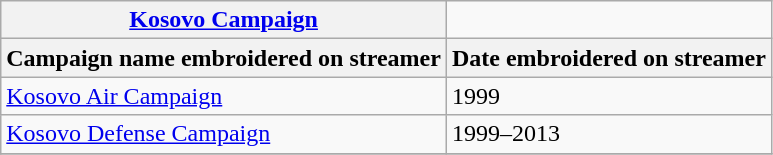<table class="wikitable">
<tr>
<th><a href='#'>Kosovo Campaign</a></th>
<td colspan="2"></td>
</tr>
<tr>
<th>Campaign name embroidered on streamer</th>
<th>Date embroidered on streamer</th>
</tr>
<tr>
<td><a href='#'>Kosovo Air Campaign</a></td>
<td>1999</td>
</tr>
<tr>
<td><a href='#'>Kosovo Defense Campaign</a></td>
<td>1999–2013</td>
</tr>
<tr>
</tr>
</table>
